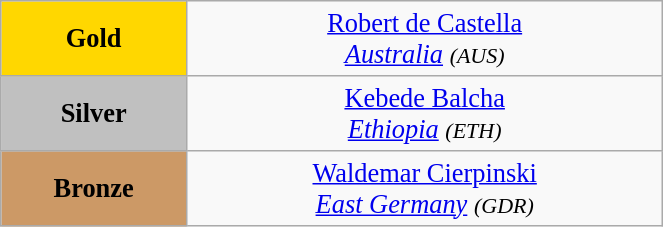<table class="wikitable" style=" text-align:center; font-size:110%;" width="35%">
<tr>
<td bgcolor="gold"><strong>Gold</strong></td>
<td> <a href='#'>Robert de Castella</a><br><em><a href='#'>Australia</a> <small>(AUS)</small></em></td>
</tr>
<tr>
<td bgcolor="silver"><strong>Silver</strong></td>
<td> <a href='#'>Kebede Balcha</a><br><em><a href='#'>Ethiopia</a> <small>(ETH)</small></em></td>
</tr>
<tr>
<td bgcolor="CC9966"><strong>Bronze</strong></td>
<td> <a href='#'>Waldemar Cierpinski</a><br><em><a href='#'>East Germany</a> <small>(GDR)</small></em></td>
</tr>
</table>
